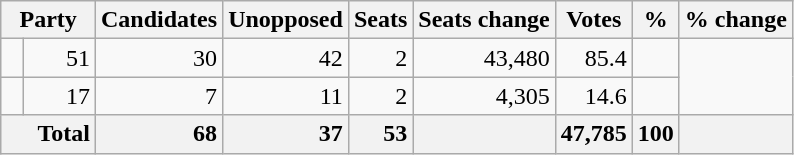<table class="wikitable sortable">
<tr>
<th colspan=2>Party</th>
<th>Candidates</th>
<th>Unopposed</th>
<th>Seats</th>
<th>Seats change</th>
<th>Votes</th>
<th>%</th>
<th>% change</th>
</tr>
<tr>
<td></td>
<td align=right>51</td>
<td align=right>30</td>
<td align=right>42</td>
<td align=right>2</td>
<td align=right>43,480</td>
<td align=right>85.4</td>
<td align=right></td>
</tr>
<tr>
<td></td>
<td align=right>17</td>
<td align=right>7</td>
<td align=right>11</td>
<td align=right>2</td>
<td align=right>4,305</td>
<td align=right>14.6</td>
<td align=right></td>
</tr>
<tr class="sortbottom" style="font-weight: bold; text-align: right; background: #f2f2f2;">
<th colspan="2" style="padding-left: 1.5em; text-align: left;">Total</th>
<td align=right>68</td>
<td align=right>37</td>
<td align=right>53</td>
<td align=right></td>
<td align=right>47,785</td>
<td align=right>100</td>
<td align=right></td>
</tr>
</table>
